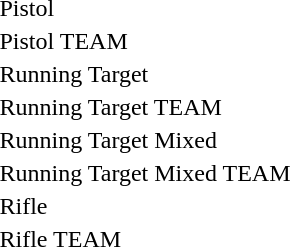<table>
<tr>
<td>Pistol</td>
<td></td>
<td></td>
<td></td>
</tr>
<tr>
<td>Pistol TEAM</td>
<td></td>
<td></td>
<td></td>
</tr>
<tr>
<td>Running Target</td>
<td></td>
<td></td>
<td></td>
</tr>
<tr>
<td>Running Target TEAM</td>
<td></td>
<td></td>
<td></td>
</tr>
<tr>
<td>Running Target Mixed</td>
<td></td>
<td></td>
<td></td>
</tr>
<tr>
<td>Running Target Mixed TEAM</td>
<td></td>
<td></td>
<td></td>
</tr>
<tr>
<td>Rifle</td>
<td></td>
<td></td>
<td></td>
</tr>
<tr>
<td>Rifle TEAM</td>
<td></td>
<td></td>
<td></td>
</tr>
</table>
